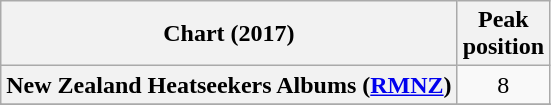<table class="wikitable sortable plainrowheaders" style="text-align:center">
<tr>
<th scope="col">Chart (2017)</th>
<th scope="col">Peak<br> position</th>
</tr>
<tr>
<th scope="row">New Zealand Heatseekers Albums (<a href='#'>RMNZ</a>)</th>
<td>8</td>
</tr>
<tr>
</tr>
<tr>
</tr>
</table>
